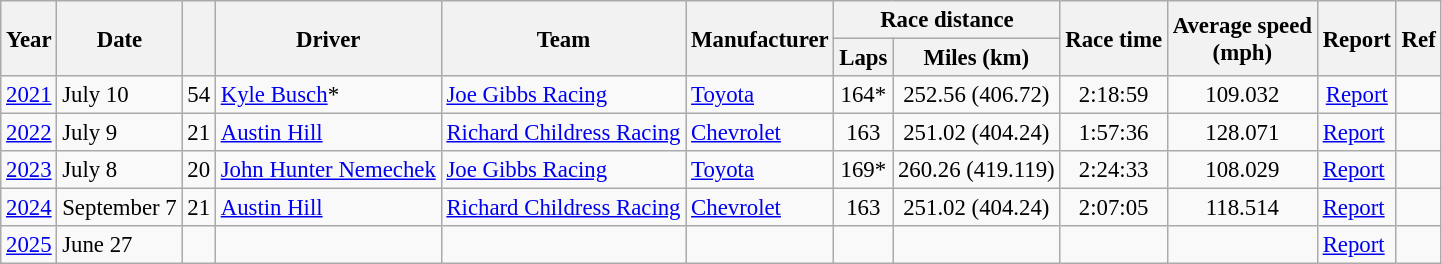<table class="wikitable" style="font-size: 95%;">
<tr>
<th rowspan=2>Year</th>
<th rowspan=2>Date</th>
<th rowspan=2></th>
<th rowspan=2>Driver</th>
<th rowspan=2>Team</th>
<th rowspan=2>Manufacturer</th>
<th colspan=2>Race distance</th>
<th rowspan=2>Race time</th>
<th rowspan=2>Average speed<br>(mph)</th>
<th rowspan=2>Report</th>
<th rowspan=2>Ref</th>
</tr>
<tr>
<th>Laps</th>
<th>Miles (km)</th>
</tr>
<tr>
<td><a href='#'>2021</a></td>
<td>July 10</td>
<td align=center>54</td>
<td><a href='#'>Kyle Busch</a>*</td>
<td><a href='#'>Joe Gibbs Racing</a></td>
<td><a href='#'>Toyota</a></td>
<td align=center>164*</td>
<td align=center>252.56 (406.72)</td>
<td align=center>2:18:59</td>
<td align=center>109.032</td>
<td align=center><a href='#'>Report</a></td>
<td align=center></td>
</tr>
<tr>
<td><a href='#'>2022</a></td>
<td>July 9</td>
<td align=center>21</td>
<td><a href='#'>Austin Hill</a></td>
<td><a href='#'>Richard Childress Racing</a></td>
<td><a href='#'>Chevrolet</a></td>
<td align=center>163</td>
<td align=center>251.02 (404.24)</td>
<td align=center>1:57:36</td>
<td align=center>128.071</td>
<td><a href='#'>Report</a></td>
<td align=center></td>
</tr>
<tr>
<td><a href='#'>2023</a></td>
<td>July 8</td>
<td align="center">20</td>
<td><a href='#'>John Hunter Nemechek</a></td>
<td><a href='#'>Joe Gibbs Racing</a></td>
<td><a href='#'>Toyota</a></td>
<td align="center">169*</td>
<td align="center">260.26 (419.119)</td>
<td align="center">2:24:33</td>
<td align="center">108.029</td>
<td><a href='#'>Report</a></td>
<td align=center></td>
</tr>
<tr>
<td><a href='#'>2024</a></td>
<td>September 7</td>
<td align="center">21</td>
<td><a href='#'>Austin Hill</a></td>
<td><a href='#'>Richard Childress Racing</a></td>
<td><a href='#'>Chevrolet</a></td>
<td align="center">163</td>
<td align="center">251.02 (404.24)</td>
<td align="center">2:07:05</td>
<td align="center">118.514</td>
<td><a href='#'>Report</a></td>
<td align="center"></td>
</tr>
<tr>
<td><a href='#'>2025</a></td>
<td>June 27</td>
<td align="center"></td>
<td></td>
<td></td>
<td></td>
<td align="center"></td>
<td align="center"></td>
<td align="center"></td>
<td align="center"></td>
<td><a href='#'>Report</a></td>
<td align="center"></td>
</tr>
</table>
